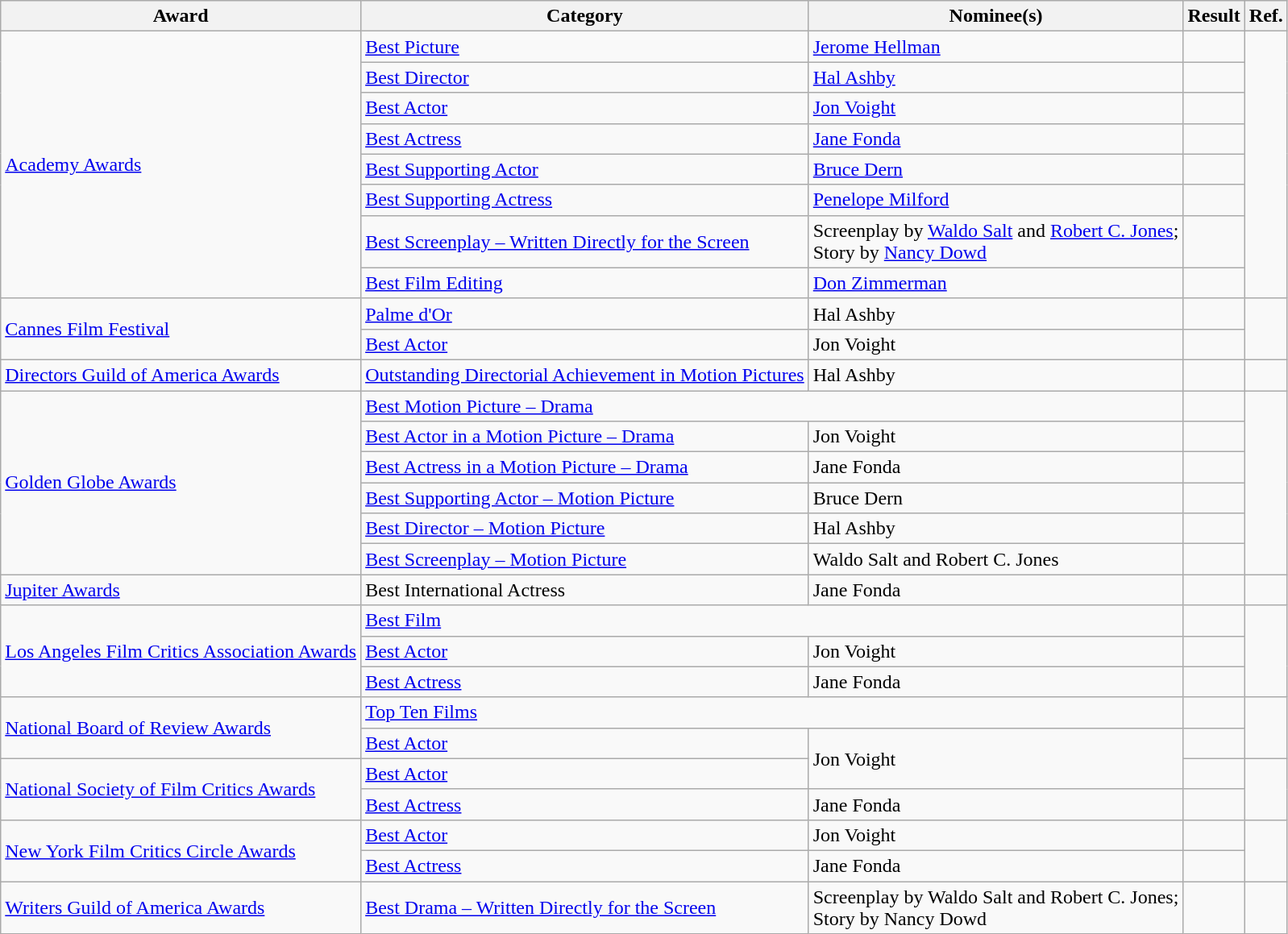<table class="wikitable plainrowheaders">
<tr>
<th>Award</th>
<th>Category</th>
<th>Nominee(s)</th>
<th>Result</th>
<th>Ref.</th>
</tr>
<tr>
<td rowspan="8"><a href='#'>Academy Awards</a></td>
<td><a href='#'>Best Picture</a></td>
<td><a href='#'>Jerome Hellman</a></td>
<td></td>
<td align="center" rowspan="8"></td>
</tr>
<tr>
<td><a href='#'>Best Director</a></td>
<td><a href='#'>Hal Ashby</a></td>
<td></td>
</tr>
<tr>
<td><a href='#'>Best Actor</a></td>
<td><a href='#'>Jon Voight</a></td>
<td></td>
</tr>
<tr>
<td><a href='#'>Best Actress</a></td>
<td><a href='#'>Jane Fonda</a></td>
<td></td>
</tr>
<tr>
<td><a href='#'>Best Supporting Actor</a></td>
<td><a href='#'>Bruce Dern</a></td>
<td></td>
</tr>
<tr>
<td><a href='#'>Best Supporting Actress</a></td>
<td><a href='#'>Penelope Milford</a></td>
<td></td>
</tr>
<tr>
<td><a href='#'>Best Screenplay – Written Directly for the Screen</a></td>
<td>Screenplay by <a href='#'>Waldo Salt</a> and <a href='#'>Robert C. Jones</a>; <br> Story by <a href='#'>Nancy Dowd</a></td>
<td></td>
</tr>
<tr>
<td><a href='#'>Best Film Editing</a></td>
<td><a href='#'>Don Zimmerman</a></td>
<td></td>
</tr>
<tr>
<td rowspan="2"><a href='#'>Cannes Film Festival</a></td>
<td><a href='#'>Palme d'Or</a></td>
<td>Hal Ashby</td>
<td></td>
<td align="center" rowspan="2"></td>
</tr>
<tr>
<td><a href='#'>Best Actor</a></td>
<td>Jon Voight</td>
<td></td>
</tr>
<tr>
<td><a href='#'>Directors Guild of America Awards</a></td>
<td><a href='#'>Outstanding Directorial Achievement in Motion Pictures</a></td>
<td>Hal Ashby</td>
<td></td>
<td align="center"></td>
</tr>
<tr>
<td rowspan="6"><a href='#'>Golden Globe Awards</a></td>
<td colspan="2"><a href='#'>Best Motion Picture – Drama</a></td>
<td></td>
<td align="center" rowspan="6"></td>
</tr>
<tr>
<td><a href='#'>Best Actor in a Motion Picture – Drama</a></td>
<td>Jon Voight</td>
<td></td>
</tr>
<tr>
<td><a href='#'>Best Actress in a Motion Picture – Drama</a></td>
<td>Jane Fonda</td>
<td></td>
</tr>
<tr>
<td><a href='#'>Best Supporting Actor – Motion Picture</a></td>
<td>Bruce Dern</td>
<td></td>
</tr>
<tr>
<td><a href='#'>Best Director – Motion Picture</a></td>
<td>Hal Ashby</td>
<td></td>
</tr>
<tr>
<td><a href='#'>Best Screenplay – Motion Picture</a></td>
<td>Waldo Salt and Robert C. Jones</td>
<td></td>
</tr>
<tr>
<td><a href='#'>Jupiter Awards</a></td>
<td>Best International Actress</td>
<td>Jane Fonda</td>
<td></td>
<td align="center"></td>
</tr>
<tr>
<td rowspan="3"><a href='#'>Los Angeles Film Critics Association Awards</a></td>
<td colspan="2"><a href='#'>Best Film</a></td>
<td></td>
<td align="center" rowspan="3"></td>
</tr>
<tr>
<td><a href='#'>Best Actor</a></td>
<td>Jon Voight</td>
<td></td>
</tr>
<tr>
<td><a href='#'>Best Actress</a></td>
<td>Jane Fonda </td>
<td></td>
</tr>
<tr>
<td rowspan="2"><a href='#'>National Board of Review Awards</a></td>
<td colspan="2"><a href='#'>Top Ten Films</a></td>
<td></td>
<td align="center" rowspan="2"></td>
</tr>
<tr>
<td><a href='#'>Best Actor</a></td>
<td rowspan="2">Jon Voight</td>
<td></td>
</tr>
<tr>
<td rowspan="2"><a href='#'>National Society of Film Critics Awards</a></td>
<td><a href='#'>Best Actor</a></td>
<td></td>
<td align="center" rowspan="2"></td>
</tr>
<tr>
<td><a href='#'>Best Actress</a></td>
<td>Jane Fonda</td>
<td></td>
</tr>
<tr>
<td rowspan="2"><a href='#'>New York Film Critics Circle Awards</a></td>
<td><a href='#'>Best Actor</a></td>
<td>Jon Voight</td>
<td></td>
<td align="center" rowspan="2"></td>
</tr>
<tr>
<td><a href='#'>Best Actress</a></td>
<td>Jane Fonda</td>
<td></td>
</tr>
<tr>
<td><a href='#'>Writers Guild of America Awards</a></td>
<td><a href='#'>Best Drama – Written Directly for the Screen</a></td>
<td>Screenplay by Waldo Salt and Robert C. Jones; <br> Story by Nancy Dowd</td>
<td></td>
<td align="center"></td>
</tr>
</table>
